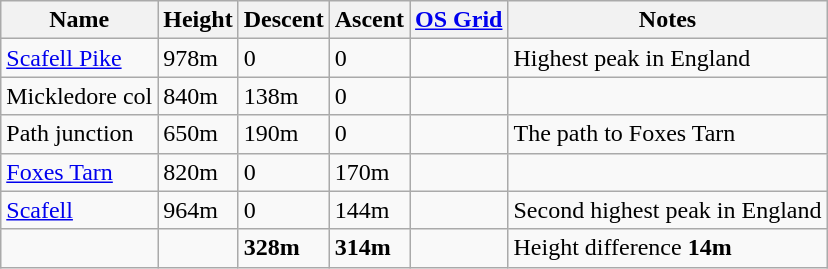<table class=wikitable>
<tr>
<th>Name</th>
<th>Height</th>
<th>Descent</th>
<th>Ascent</th>
<th><a href='#'>OS Grid</a></th>
<th>Notes</th>
</tr>
<tr>
<td><a href='#'>Scafell Pike</a></td>
<td>978m</td>
<td>0</td>
<td>0</td>
<td></td>
<td>Highest peak in England</td>
</tr>
<tr>
<td>Mickledore col</td>
<td>840m</td>
<td>138m</td>
<td>0</td>
<td></td>
<td></td>
</tr>
<tr>
<td>Path junction</td>
<td>650m</td>
<td>190m</td>
<td>0</td>
<td></td>
<td>The path to Foxes Tarn</td>
</tr>
<tr>
<td><a href='#'>Foxes Tarn</a></td>
<td>820m</td>
<td>0</td>
<td>170m</td>
<td></td>
<td></td>
</tr>
<tr>
<td><a href='#'>Scafell</a></td>
<td>964m</td>
<td>0</td>
<td>144m</td>
<td></td>
<td>Second highest peak in England</td>
</tr>
<tr>
<td></td>
<td></td>
<td><strong>328m</strong></td>
<td><strong>314m</strong></td>
<td></td>
<td>Height difference <strong>14m</strong></td>
</tr>
</table>
